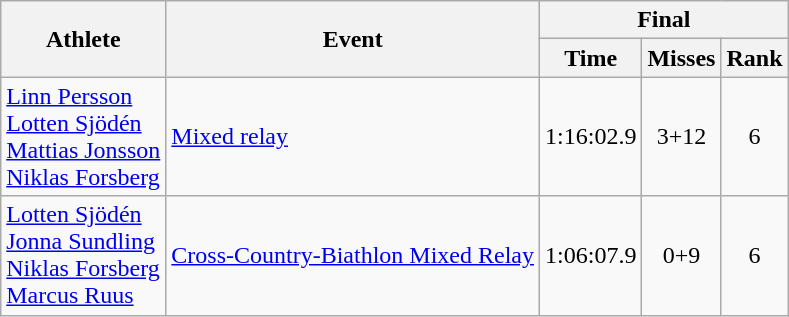<table class="wikitable">
<tr>
<th rowspan="2">Athlete</th>
<th rowspan="2">Event</th>
<th colspan="3">Final</th>
</tr>
<tr>
<th>Time</th>
<th>Misses</th>
<th>Rank</th>
</tr>
<tr>
<td><a href='#'>Linn Persson</a><br><a href='#'>Lotten Sjödén</a><br><a href='#'>Mattias Jonsson</a><br><a href='#'>Niklas Forsberg</a></td>
<td><a href='#'>Mixed relay</a></td>
<td align="center">1:16:02.9</td>
<td align="center">3+12</td>
<td align="center">6</td>
</tr>
<tr>
<td><a href='#'>Lotten Sjödén</a><br><a href='#'>Jonna Sundling</a><br><a href='#'>Niklas Forsberg</a><br><a href='#'>Marcus Ruus</a></td>
<td><a href='#'>Cross-Country-Biathlon Mixed Relay</a></td>
<td align="center">1:06:07.9</td>
<td align="center">0+9</td>
<td align="center">6</td>
</tr>
</table>
